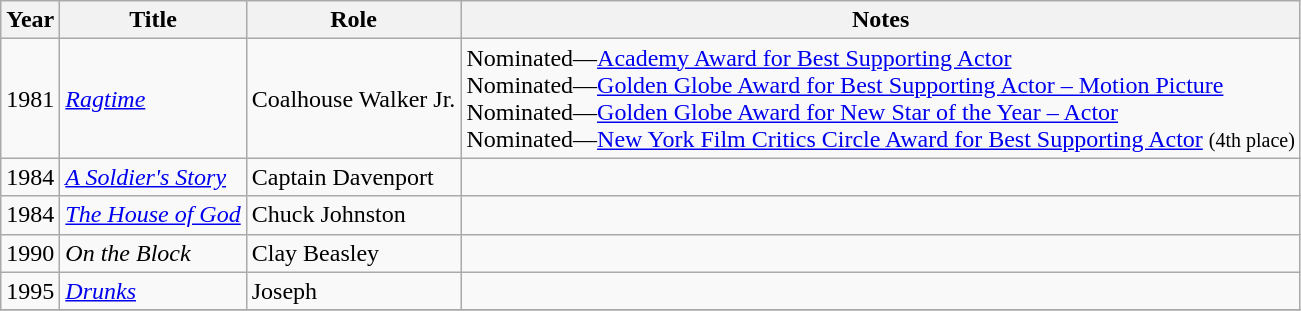<table class="wikitable sortable">
<tr>
<th>Year</th>
<th>Title</th>
<th>Role</th>
<th class="unsortable">Notes</th>
</tr>
<tr>
<td>1981</td>
<td><em><a href='#'>Ragtime</a></em></td>
<td>Coalhouse Walker Jr.</td>
<td>Nominated—<a href='#'>Academy Award for Best Supporting Actor</a><br>Nominated—<a href='#'>Golden Globe Award for Best Supporting Actor – Motion Picture</a><br>Nominated—<a href='#'>Golden Globe Award for New Star of the Year – Actor</a><br>Nominated—<a href='#'>New York Film Critics Circle Award for Best Supporting Actor</a> <small>(4th place)</small></td>
</tr>
<tr>
<td>1984</td>
<td><em><a href='#'>A Soldier's Story</a></em></td>
<td>Captain Davenport</td>
<td></td>
</tr>
<tr>
<td>1984</td>
<td><em><a href='#'>The House of God</a></em></td>
<td>Chuck Johnston</td>
<td></td>
</tr>
<tr>
<td>1990</td>
<td><em>On the Block</em></td>
<td>Clay Beasley</td>
<td></td>
</tr>
<tr>
<td>1995</td>
<td><em><a href='#'>Drunks</a></em></td>
<td>Joseph</td>
<td></td>
</tr>
<tr>
</tr>
</table>
